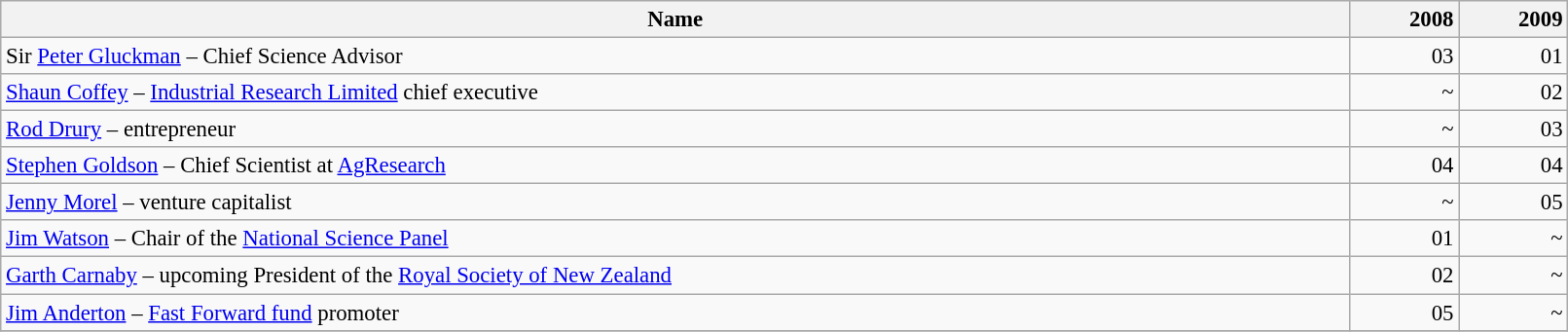<table class="wikitable sortable" width="85%" style="font-size:95%;">
<tr>
<th>Name</th>
<th style="text-align: right;">2008</th>
<th style="text-align: right;">2009</th>
</tr>
<tr>
<td>Sir <a href='#'>Peter Gluckman</a> – Chief Science Advisor</td>
<td style="text-align: right;">03</td>
<td style="text-align: right;">01</td>
</tr>
<tr>
<td><a href='#'>Shaun Coffey</a> – <a href='#'>Industrial Research Limited</a> chief executive</td>
<td style="text-align: right;">~</td>
<td style="text-align: right;">02</td>
</tr>
<tr>
<td><a href='#'>Rod Drury</a> – entrepreneur</td>
<td style="text-align: right;">~</td>
<td style="text-align: right;">03</td>
</tr>
<tr>
<td><a href='#'>Stephen Goldson</a> – Chief Scientist at <a href='#'>AgResearch</a></td>
<td style="text-align: right;">04</td>
<td style="text-align: right;">04</td>
</tr>
<tr>
<td><a href='#'>Jenny Morel</a> – venture capitalist</td>
<td style="text-align: right;">~</td>
<td style="text-align: right;">05</td>
</tr>
<tr>
<td><a href='#'>Jim Watson</a> – Chair of the <a href='#'>National Science Panel</a></td>
<td style="text-align: right;">01</td>
<td style="text-align: right;">~</td>
</tr>
<tr>
<td><a href='#'>Garth Carnaby</a> – upcoming President of the <a href='#'>Royal Society of New Zealand</a></td>
<td style="text-align: right;">02</td>
<td style="text-align: right;">~</td>
</tr>
<tr>
<td><a href='#'>Jim Anderton</a> – <a href='#'>Fast Forward fund</a> promoter</td>
<td style="text-align: right;">05</td>
<td style="text-align: right;">~</td>
</tr>
<tr>
</tr>
</table>
